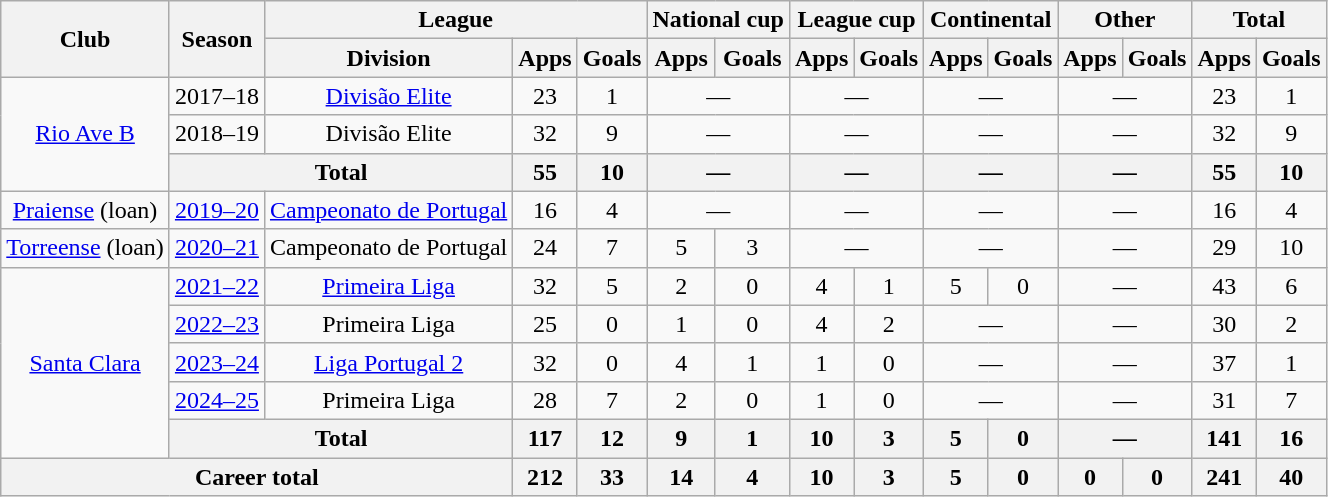<table class="wikitable" style="text-align: center;">
<tr>
<th rowspan="2">Club</th>
<th rowspan="2">Season</th>
<th colspan="3">League</th>
<th colspan="2">National cup</th>
<th colspan="2">League cup</th>
<th colspan="2">Continental</th>
<th colspan="2">Other</th>
<th colspan="2">Total</th>
</tr>
<tr>
<th>Division</th>
<th>Apps</th>
<th>Goals</th>
<th>Apps</th>
<th>Goals</th>
<th>Apps</th>
<th>Goals</th>
<th>Apps</th>
<th>Goals</th>
<th>Apps</th>
<th>Goals</th>
<th>Apps</th>
<th>Goals</th>
</tr>
<tr>
<td rowspan="3"><a href='#'>Rio Ave B</a></td>
<td>2017–18</td>
<td><a href='#'>Divisão Elite</a></td>
<td>23</td>
<td>1</td>
<td colspan="2">—</td>
<td colspan="2">—</td>
<td colspan="2">—</td>
<td colspan="2">—</td>
<td>23</td>
<td>1</td>
</tr>
<tr>
<td>2018–19</td>
<td>Divisão Elite</td>
<td>32</td>
<td>9</td>
<td colspan="2">—</td>
<td colspan="2">—</td>
<td colspan="2">—</td>
<td colspan="2">—</td>
<td>32</td>
<td>9</td>
</tr>
<tr>
<th colspan=2>Total</th>
<th>55</th>
<th>10</th>
<th colspan="2">—</th>
<th colspan="2">—</th>
<th colspan="2">—</th>
<th colspan="2">—</th>
<th>55</th>
<th>10</th>
</tr>
<tr>
<td><a href='#'>Praiense</a> (loan)</td>
<td><a href='#'>2019–20</a></td>
<td><a href='#'>Campeonato de Portugal</a></td>
<td>16</td>
<td>4</td>
<td colspan="2">—</td>
<td colspan="2">—</td>
<td colspan="2">—</td>
<td colspan="2">—</td>
<td>16</td>
<td>4</td>
</tr>
<tr>
<td><a href='#'>Torreense</a> (loan)</td>
<td><a href='#'>2020–21</a></td>
<td>Campeonato de Portugal</td>
<td>24</td>
<td>7</td>
<td>5</td>
<td>3</td>
<td colspan="2">—</td>
<td colspan="2">—</td>
<td colspan="2">—</td>
<td>29</td>
<td>10</td>
</tr>
<tr>
<td rowspan="5"><a href='#'>Santa Clara</a></td>
<td><a href='#'>2021–22</a></td>
<td><a href='#'>Primeira Liga</a></td>
<td>32</td>
<td>5</td>
<td>2</td>
<td>0</td>
<td>4</td>
<td>1</td>
<td>5</td>
<td>0</td>
<td colspan=2>—</td>
<td>43</td>
<td>6</td>
</tr>
<tr>
<td><a href='#'>2022–23</a></td>
<td>Primeira Liga</td>
<td>25</td>
<td>0</td>
<td>1</td>
<td>0</td>
<td>4</td>
<td>2</td>
<td colspan=2>—</td>
<td colspan=2>—</td>
<td>30</td>
<td>2</td>
</tr>
<tr>
<td><a href='#'>2023–24</a></td>
<td><a href='#'>Liga Portugal 2</a></td>
<td>32</td>
<td>0</td>
<td>4</td>
<td>1</td>
<td>1</td>
<td>0</td>
<td colspan=2>—</td>
<td colspan=2>—</td>
<td>37</td>
<td>1</td>
</tr>
<tr>
<td><a href='#'>2024–25</a></td>
<td>Primeira Liga</td>
<td>28</td>
<td>7</td>
<td>2</td>
<td>0</td>
<td>1</td>
<td>0</td>
<td colspan=2>—</td>
<td colspan=2>—</td>
<td>31</td>
<td>7</td>
</tr>
<tr>
<th colspan="2">Total</th>
<th>117</th>
<th>12</th>
<th>9</th>
<th>1</th>
<th>10</th>
<th>3</th>
<th>5</th>
<th>0</th>
<th colspan=2>—</th>
<th>141</th>
<th>16</th>
</tr>
<tr>
<th colspan="3">Career total</th>
<th>212</th>
<th>33</th>
<th>14</th>
<th>4</th>
<th>10</th>
<th>3</th>
<th>5</th>
<th>0</th>
<th>0</th>
<th>0</th>
<th>241</th>
<th>40</th>
</tr>
</table>
